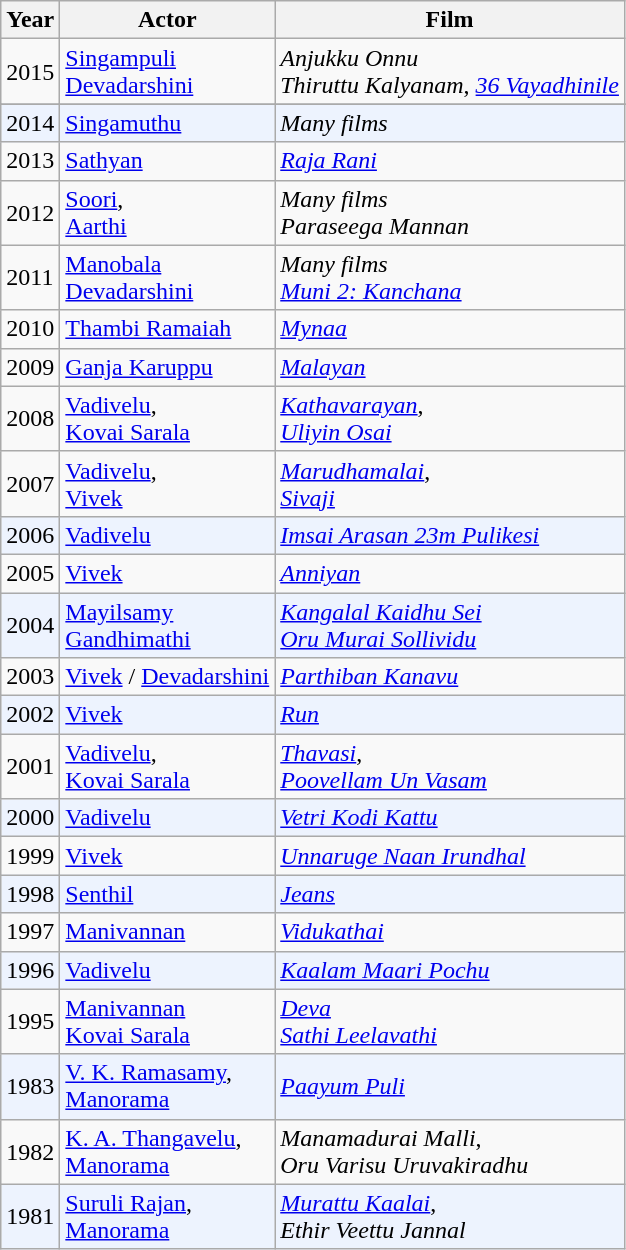<table class="wikitable">
<tr>
<th>Year</th>
<th>Actor</th>
<th>Film</th>
</tr>
<tr>
<td>2015</td>
<td><a href='#'>Singampuli</a> <br> <a href='#'>Devadarshini</a></td>
<td><em>Anjukku Onnu</em> <br> <em>Thiruttu Kalyanam</em>, <em><a href='#'>36 Vayadhinile</a></em></td>
</tr>
<tr>
</tr>
<tr bgcolor=#edf3fe>
<td>2014</td>
<td><a href='#'>Singamuthu</a></td>
<td><em>Many films</em></td>
</tr>
<tr>
<td>2013</td>
<td><a href='#'>Sathyan</a></td>
<td><em><a href='#'>Raja Rani</a></em></td>
</tr>
<tr>
<td>2012</td>
<td><a href='#'>Soori</a>, <br><a href='#'>Aarthi</a></td>
<td><em>Many films</em><br><em>Paraseega Mannan</em></td>
</tr>
<tr>
<td>2011</td>
<td><a href='#'>Manobala</a><br><a href='#'>Devadarshini</a></td>
<td><em>Many films</em><br><em><a href='#'>Muni 2: Kanchana</a></em></td>
</tr>
<tr>
<td>2010</td>
<td><a href='#'>Thambi Ramaiah</a></td>
<td><em><a href='#'>Mynaa</a></em></td>
</tr>
<tr>
<td>2009</td>
<td><a href='#'>Ganja Karuppu</a></td>
<td><em><a href='#'>Malayan</a></em></td>
</tr>
<tr>
<td>2008</td>
<td><a href='#'>Vadivelu</a>,<br> <a href='#'>Kovai Sarala</a></td>
<td><em><a href='#'>Kathavarayan</a></em>,<br><em><a href='#'>Uliyin Osai</a></em></td>
</tr>
<tr>
<td>2007</td>
<td><a href='#'>Vadivelu</a>,<br> <a href='#'>Vivek</a></td>
<td><em><a href='#'>Marudhamalai</a></em>,<br><em><a href='#'>Sivaji</a></em></td>
</tr>
<tr bgcolor=#edf3fe>
<td>2006</td>
<td><a href='#'>Vadivelu</a></td>
<td><em><a href='#'>Imsai Arasan 23m Pulikesi</a></em></td>
</tr>
<tr>
<td>2005</td>
<td><a href='#'>Vivek</a></td>
<td><em><a href='#'>Anniyan</a></em></td>
</tr>
<tr bgcolor=#edf3fe>
<td>2004</td>
<td><a href='#'>Mayilsamy</a> <br> <a href='#'>Gandhimathi</a></td>
<td><em><a href='#'>Kangalal Kaidhu Sei</a></em><br>   <em><a href='#'>Oru Murai Sollividu</a></em></td>
</tr>
<tr>
<td>2003</td>
<td><a href='#'>Vivek</a> / <a href='#'>Devadarshini</a></td>
<td><em><a href='#'>Parthiban Kanavu</a></em></td>
</tr>
<tr bgcolor=#edf3fe>
<td>2002</td>
<td><a href='#'>Vivek</a></td>
<td><em><a href='#'>Run</a></em></td>
</tr>
<tr>
<td>2001</td>
<td><a href='#'>Vadivelu</a>,<br> <a href='#'>Kovai Sarala</a></td>
<td><em><a href='#'>Thavasi</a></em>,<br> <em><a href='#'>Poovellam Un Vasam</a></em></td>
</tr>
<tr bgcolor=#edf3fe>
<td>2000</td>
<td><a href='#'>Vadivelu</a></td>
<td><em><a href='#'>Vetri Kodi Kattu</a></em></td>
</tr>
<tr>
<td>1999</td>
<td><a href='#'>Vivek</a></td>
<td><em><a href='#'>Unnaruge Naan Irundhal</a></em></td>
</tr>
<tr bgcolor=#edf3fe>
<td>1998</td>
<td><a href='#'>Senthil</a></td>
<td><em><a href='#'>Jeans</a></em></td>
</tr>
<tr>
<td>1997</td>
<td><a href='#'>Manivannan</a></td>
<td><em><a href='#'>Vidukathai</a></em></td>
</tr>
<tr bgcolor=#edf3fe>
<td>1996</td>
<td><a href='#'>Vadivelu</a></td>
<td><em><a href='#'>Kaalam Maari Pochu</a></em></td>
</tr>
<tr>
<td>1995</td>
<td><a href='#'>Manivannan</a><br> <a href='#'>Kovai Sarala</a></td>
<td><em><a href='#'>Deva</a></em><br><em><a href='#'>Sathi Leelavathi</a></em></td>
</tr>
<tr bgcolor=#edf3fe>
<td>1983</td>
<td><a href='#'>V. K. Ramasamy</a>,<br> <a href='#'>Manorama</a></td>
<td><em><a href='#'>Paayum Puli</a></em></td>
</tr>
<tr>
<td>1982</td>
<td><a href='#'>K. A. Thangavelu</a>,<br> <a href='#'>Manorama</a></td>
<td><em>Manamadurai Malli</em>,<br> <em>Oru Varisu Uruvakiradhu</em></td>
</tr>
<tr bgcolor=#edf3fe>
<td>1981</td>
<td><a href='#'>Suruli Rajan</a>,<br> <a href='#'>Manorama</a></td>
<td><em><a href='#'>Murattu Kaalai</a></em>,<br> <em>Ethir Veettu Jannal</em></td>
</tr>
</table>
